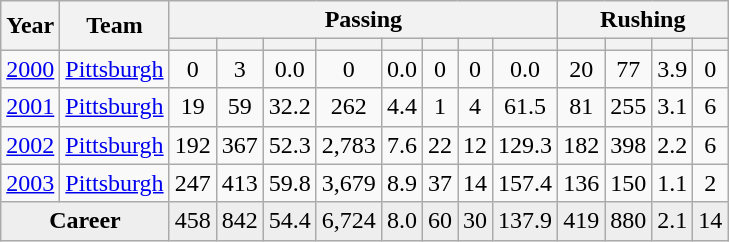<table class="wikitable sortable" style="text-align:center;">
<tr>
<th rowspan=2>Year</th>
<th rowspan=2>Team</th>
<th colspan=8>Passing</th>
<th colspan=4>Rushing</th>
</tr>
<tr>
<th></th>
<th></th>
<th></th>
<th></th>
<th></th>
<th></th>
<th></th>
<th></th>
<th></th>
<th></th>
<th></th>
<th></th>
</tr>
<tr>
<td><a href='#'>2000</a></td>
<td><a href='#'>Pittsburgh</a></td>
<td>0</td>
<td>3</td>
<td>0.0</td>
<td>0</td>
<td>0.0</td>
<td>0</td>
<td>0</td>
<td>0.0</td>
<td>20</td>
<td>77</td>
<td>3.9</td>
<td>0</td>
</tr>
<tr>
<td><a href='#'>2001</a></td>
<td><a href='#'>Pittsburgh</a></td>
<td>19</td>
<td>59</td>
<td>32.2</td>
<td>262</td>
<td>4.4</td>
<td>1</td>
<td>4</td>
<td>61.5</td>
<td>81</td>
<td>255</td>
<td>3.1</td>
<td>6</td>
</tr>
<tr>
<td><a href='#'>2002</a></td>
<td><a href='#'>Pittsburgh</a></td>
<td>192</td>
<td>367</td>
<td>52.3</td>
<td>2,783</td>
<td>7.6</td>
<td>22</td>
<td>12</td>
<td>129.3</td>
<td>182</td>
<td>398</td>
<td>2.2</td>
<td>6</td>
</tr>
<tr>
<td><a href='#'>2003</a></td>
<td><a href='#'>Pittsburgh</a></td>
<td>247</td>
<td>413</td>
<td>59.8</td>
<td>3,679</td>
<td>8.9</td>
<td>37</td>
<td>14</td>
<td>157.4</td>
<td>136</td>
<td>150</td>
<td>1.1</td>
<td>2</td>
</tr>
<tr class="sortbottom" style="background:#eee;">
<td colspan=2><strong>Career</strong></td>
<td>458</td>
<td>842</td>
<td>54.4</td>
<td>6,724</td>
<td>8.0</td>
<td>60</td>
<td>30</td>
<td>137.9</td>
<td>419</td>
<td>880</td>
<td>2.1</td>
<td>14</td>
</tr>
</table>
